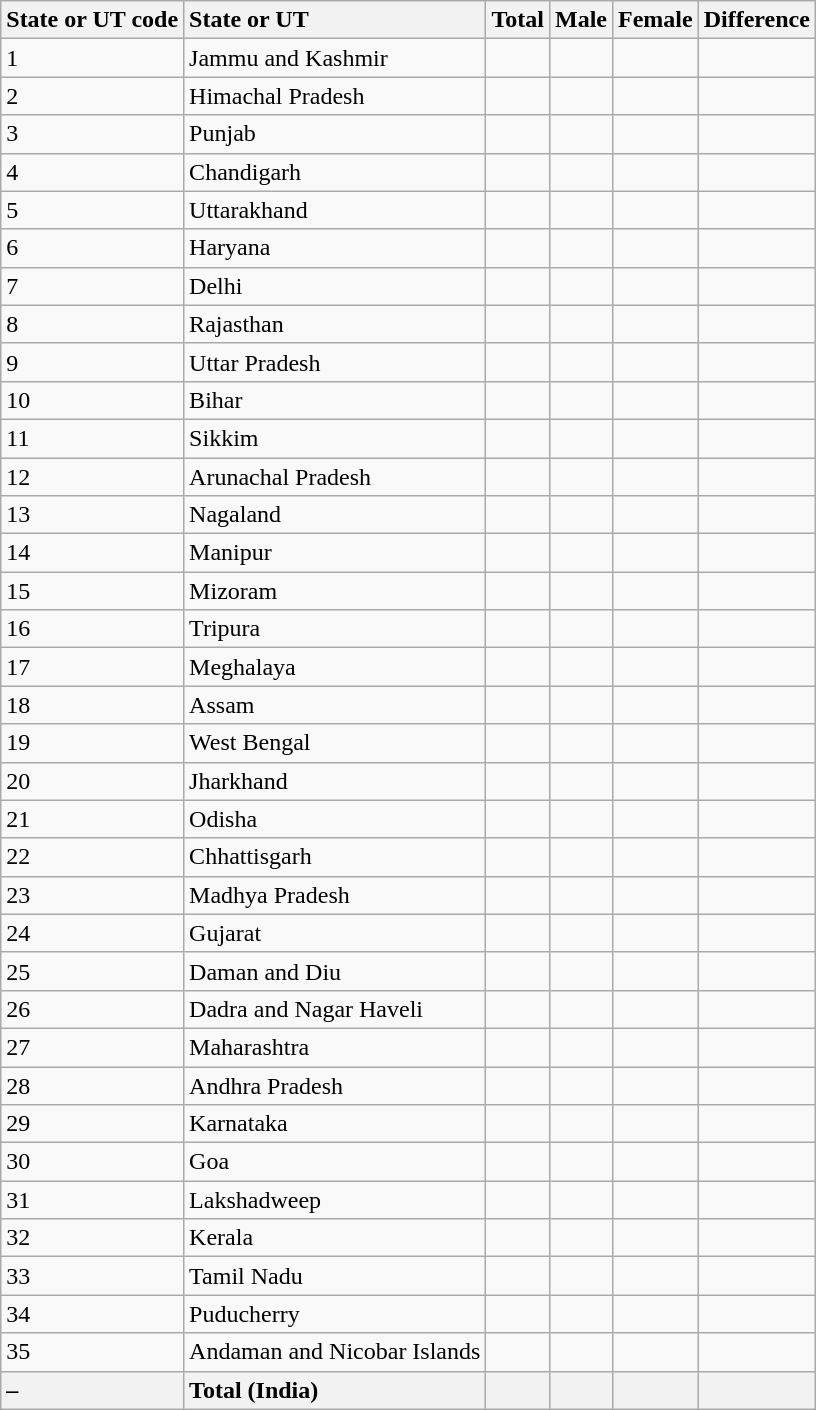<table class="wikitable sortable">
<tr>
<th scope="col" style="text-align: left;" data-sort-type="number">State or UT code</th>
<th scope="col" style="text-align: left;">State or UT</th>
<th scope="col" style="text-align: right;" data-sort-type="number">Total</th>
<th scope="col" style="text-align: right;" data-sort-type="number">Male</th>
<th scope="col" style="text-align: right;" data-sort-type="number">Female</th>
<th scope="col" style="text-align: right;" data-sort-type="number">Difference</th>
</tr>
<tr>
<td>1</td>
<td>Jammu and Kashmir</td>
<td style="text-align: right;"></td>
<td style="text-align: right;"></td>
<td style="text-align: right;"></td>
<td style="text-align: right;"></td>
</tr>
<tr>
<td>2</td>
<td>Himachal Pradesh</td>
<td style="text-align: right;"></td>
<td style="text-align: right;"></td>
<td style="text-align: right;"></td>
<td style="text-align: right;"></td>
</tr>
<tr>
<td>3</td>
<td>Punjab</td>
<td style="text-align: right;"></td>
<td style="text-align: right;"></td>
<td style="text-align: right;"></td>
<td style="text-align: right;"></td>
</tr>
<tr>
<td>4</td>
<td>Chandigarh</td>
<td style="text-align: right;"></td>
<td style="text-align: right;"></td>
<td style="text-align: right;"></td>
<td style="text-align: right;"></td>
</tr>
<tr>
<td>5</td>
<td>Uttarakhand</td>
<td style="text-align: right;"></td>
<td style="text-align: right;"></td>
<td style="text-align: right;"></td>
<td style="text-align: right;"></td>
</tr>
<tr>
<td>6</td>
<td>Haryana</td>
<td style="text-align: right;"></td>
<td style="text-align: right;"></td>
<td style="text-align: right;"></td>
<td style="text-align: right;"></td>
</tr>
<tr>
<td>7</td>
<td>Delhi</td>
<td style="text-align: right;"></td>
<td style="text-align: right;"></td>
<td style="text-align: right;"></td>
<td style="text-align: right;"></td>
</tr>
<tr>
<td>8</td>
<td>Rajasthan</td>
<td style="text-align: right;"></td>
<td style="text-align: right;"></td>
<td style="text-align: right;"></td>
<td style="text-align: right;"></td>
</tr>
<tr>
<td>9</td>
<td>Uttar Pradesh</td>
<td style="text-align: right;"></td>
<td style="text-align: right;"></td>
<td style="text-align: right;"></td>
<td style="text-align: right;"></td>
</tr>
<tr>
<td>10</td>
<td>Bihar</td>
<td style="text-align: right;"></td>
<td style="text-align: right;"></td>
<td style="text-align: right;"></td>
<td style="text-align: right;"></td>
</tr>
<tr>
<td>11</td>
<td>Sikkim</td>
<td style="text-align: right;"></td>
<td style="text-align: right;"></td>
<td style="text-align: right;"></td>
<td style="text-align: right;"></td>
</tr>
<tr>
<td>12</td>
<td>Arunachal Pradesh</td>
<td style="text-align: right;"></td>
<td style="text-align: right;"></td>
<td style="text-align: right;"></td>
<td style="text-align: right;"></td>
</tr>
<tr>
<td>13</td>
<td>Nagaland</td>
<td style="text-align: right;"></td>
<td style="text-align: right;"></td>
<td style="text-align: right;"></td>
<td style="text-align: right;"></td>
</tr>
<tr>
<td>14</td>
<td>Manipur</td>
<td style="text-align: right;"></td>
<td style="text-align: right;"></td>
<td style="text-align: right;"></td>
<td style="text-align: right;"></td>
</tr>
<tr>
<td>15</td>
<td>Mizoram</td>
<td style="text-align: right;"></td>
<td style="text-align: right;"></td>
<td style="text-align: right;"></td>
<td style="text-align: right;"></td>
</tr>
<tr>
<td>16</td>
<td>Tripura</td>
<td style="text-align: right;"></td>
<td style="text-align: right;"></td>
<td style="text-align: right;"></td>
<td style="text-align: right;"></td>
</tr>
<tr>
<td>17</td>
<td>Meghalaya</td>
<td style="text-align: right;"></td>
<td style="text-align: right;"></td>
<td style="text-align: right;"></td>
<td style="text-align: right;"></td>
</tr>
<tr>
<td>18</td>
<td>Assam</td>
<td style="text-align: right;"></td>
<td style="text-align: right;"></td>
<td style="text-align: right;"></td>
<td style="text-align: right;"></td>
</tr>
<tr>
<td>19</td>
<td>West Bengal</td>
<td style="text-align: right;"></td>
<td style="text-align: right;"></td>
<td style="text-align: right;"></td>
<td style="text-align: right;"></td>
</tr>
<tr>
<td>20</td>
<td>Jharkhand</td>
<td style="text-align: right;"></td>
<td style="text-align: right;"></td>
<td style="text-align: right;"></td>
<td style="text-align: right;"></td>
</tr>
<tr>
<td>21</td>
<td>Odisha</td>
<td style="text-align: right;"></td>
<td style="text-align: right;"></td>
<td style="text-align: right;"></td>
<td style="text-align: right;"></td>
</tr>
<tr>
<td>22</td>
<td>Chhattisgarh</td>
<td style="text-align: right;"></td>
<td style="text-align: right;"></td>
<td style="text-align: right;"></td>
<td style="text-align: right;"></td>
</tr>
<tr>
<td>23</td>
<td>Madhya Pradesh</td>
<td style="text-align: right;"></td>
<td style="text-align: right;"></td>
<td style="text-align: right;"></td>
<td style="text-align: right;"></td>
</tr>
<tr>
<td>24</td>
<td>Gujarat</td>
<td style="text-align: right;"></td>
<td style="text-align: right;"></td>
<td style="text-align: right;"></td>
<td style="text-align: right;"></td>
</tr>
<tr>
<td>25</td>
<td>Daman and Diu</td>
<td style="text-align: right;"></td>
<td style="text-align: right;"></td>
<td style="text-align: right;"></td>
<td style="text-align: right;"></td>
</tr>
<tr>
<td>26</td>
<td>Dadra and Nagar Haveli</td>
<td style="text-align: right;"></td>
<td style="text-align: right;"></td>
<td style="text-align: right;"></td>
<td style="text-align: right;"></td>
</tr>
<tr>
<td>27</td>
<td>Maharashtra</td>
<td style="text-align: right;"></td>
<td style="text-align: right;"></td>
<td style="text-align: right;"></td>
<td style="text-align: right;"></td>
</tr>
<tr>
<td>28</td>
<td>Andhra Pradesh</td>
<td style="text-align: right;"></td>
<td style="text-align: right;"></td>
<td style="text-align: right;"></td>
<td style="text-align: right;"></td>
</tr>
<tr>
<td>29</td>
<td>Karnataka</td>
<td style="text-align: right;"></td>
<td style="text-align: right;"></td>
<td style="text-align: right;"></td>
<td style="text-align: right;"></td>
</tr>
<tr>
<td>30</td>
<td>Goa</td>
<td style="text-align: right;"></td>
<td style="text-align: right;"></td>
<td style="text-align: right;"></td>
<td style="text-align: right;"></td>
</tr>
<tr>
<td>31</td>
<td>Lakshadweep</td>
<td style="text-align: right;"></td>
<td style="text-align: right;"></td>
<td style="text-align: right;"></td>
<td style="text-align: right;"></td>
</tr>
<tr>
<td>32</td>
<td>Kerala</td>
<td style="text-align: right;"></td>
<td style="text-align: right;"></td>
<td style="text-align: right;"></td>
<td style="text-align: right;"></td>
</tr>
<tr>
<td>33</td>
<td>Tamil Nadu</td>
<td style="text-align: right;"></td>
<td style="text-align: right;"></td>
<td style="text-align: right;"></td>
<td style="text-align: right;"></td>
</tr>
<tr>
<td>34</td>
<td>Puducherry</td>
<td style="text-align: right;"></td>
<td style="text-align: right;"></td>
<td style="text-align: right;"></td>
<td style="text-align: right;"></td>
</tr>
<tr>
<td>35</td>
<td>Andaman and Nicobar Islands</td>
<td style="text-align: right;"></td>
<td style="text-align: right;"></td>
<td style="text-align: right;"></td>
<td style="text-align: right;"></td>
</tr>
<tr>
<th style="text-align: left;">–</th>
<th style="text-align: left;">Total (India)</th>
<th style="text-align: right;"></th>
<th style="text-align: right;"></th>
<th style="text-align: right;"></th>
<th style="text-align: right;"></th>
</tr>
</table>
